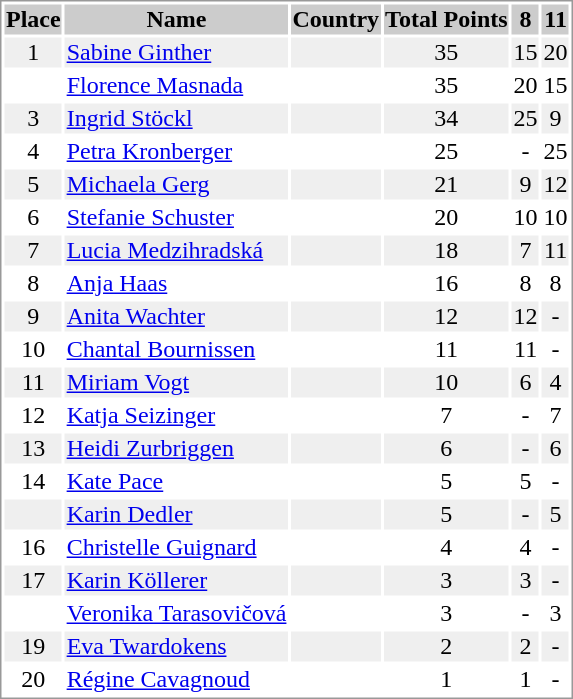<table border="0" style="border: 1px solid #999; background-color:#FFFFFF; text-align:center">
<tr align="center" bgcolor="#CCCCCC">
<th>Place</th>
<th>Name</th>
<th>Country</th>
<th>Total Points</th>
<th>8</th>
<th>11</th>
</tr>
<tr bgcolor="#EFEFEF">
<td>1</td>
<td align="left"><a href='#'>Sabine Ginther</a></td>
<td align="left"></td>
<td>35</td>
<td>15</td>
<td>20</td>
</tr>
<tr>
<td></td>
<td align="left"><a href='#'>Florence Masnada</a></td>
<td align="left"></td>
<td>35</td>
<td>20</td>
<td>15</td>
</tr>
<tr bgcolor="#EFEFEF">
<td>3</td>
<td align="left"><a href='#'>Ingrid Stöckl</a></td>
<td align="left"></td>
<td>34</td>
<td>25</td>
<td>9</td>
</tr>
<tr>
<td>4</td>
<td align="left"><a href='#'>Petra Kronberger</a></td>
<td align="left"></td>
<td>25</td>
<td>-</td>
<td>25</td>
</tr>
<tr bgcolor="#EFEFEF">
<td>5</td>
<td align="left"><a href='#'>Michaela Gerg</a></td>
<td align="left"></td>
<td>21</td>
<td>9</td>
<td>12</td>
</tr>
<tr>
<td>6</td>
<td align="left"><a href='#'>Stefanie Schuster</a></td>
<td align="left"></td>
<td>20</td>
<td>10</td>
<td>10</td>
</tr>
<tr bgcolor="#EFEFEF">
<td>7</td>
<td align="left"><a href='#'>Lucia Medzihradská</a></td>
<td align="left"></td>
<td>18</td>
<td>7</td>
<td>11</td>
</tr>
<tr>
<td>8</td>
<td align="left"><a href='#'>Anja Haas</a></td>
<td align="left"></td>
<td>16</td>
<td>8</td>
<td>8</td>
</tr>
<tr bgcolor="#EFEFEF">
<td>9</td>
<td align="left"><a href='#'>Anita Wachter</a></td>
<td align="left"></td>
<td>12</td>
<td>12</td>
<td>-</td>
</tr>
<tr>
<td>10</td>
<td align="left"><a href='#'>Chantal Bournissen</a></td>
<td align="left"></td>
<td>11</td>
<td>11</td>
<td>-</td>
</tr>
<tr bgcolor="#EFEFEF">
<td>11</td>
<td align="left"><a href='#'>Miriam Vogt</a></td>
<td align="left"></td>
<td>10</td>
<td>6</td>
<td>4</td>
</tr>
<tr>
<td>12</td>
<td align="left"><a href='#'>Katja Seizinger</a></td>
<td align="left"></td>
<td>7</td>
<td>-</td>
<td>7</td>
</tr>
<tr bgcolor="#EFEFEF">
<td>13</td>
<td align="left"><a href='#'>Heidi Zurbriggen</a></td>
<td align="left"></td>
<td>6</td>
<td>-</td>
<td>6</td>
</tr>
<tr>
<td>14</td>
<td align="left"><a href='#'>Kate Pace</a></td>
<td align="left"></td>
<td>5</td>
<td>5</td>
<td>-</td>
</tr>
<tr bgcolor="#EFEFEF">
<td></td>
<td align="left"><a href='#'>Karin Dedler</a></td>
<td align="left"></td>
<td>5</td>
<td>-</td>
<td>5</td>
</tr>
<tr>
<td>16</td>
<td align="left"><a href='#'>Christelle Guignard</a></td>
<td align="left"></td>
<td>4</td>
<td>4</td>
<td>-</td>
</tr>
<tr bgcolor="#EFEFEF">
<td>17</td>
<td align="left"><a href='#'>Karin Köllerer</a></td>
<td align="left"></td>
<td>3</td>
<td>3</td>
<td>-</td>
</tr>
<tr>
<td></td>
<td align="left"><a href='#'>Veronika Tarasovičová</a></td>
<td align="left"></td>
<td>3</td>
<td>-</td>
<td>3</td>
</tr>
<tr bgcolor="#EFEFEF">
<td>19</td>
<td align="left"><a href='#'>Eva Twardokens</a></td>
<td align="left"></td>
<td>2</td>
<td>2</td>
<td>-</td>
</tr>
<tr>
<td>20</td>
<td align="left"><a href='#'>Régine Cavagnoud</a></td>
<td align="left"></td>
<td>1</td>
<td>1</td>
<td>-</td>
</tr>
</table>
